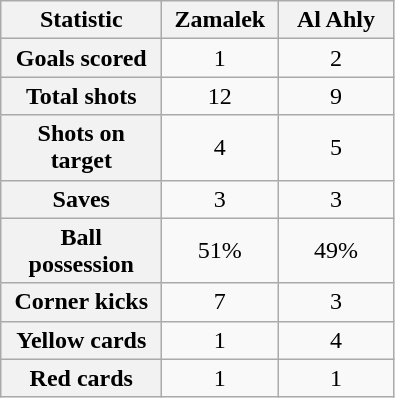<table class="wikitable plainrowheaders" style="text-align:center">
<tr>
<th scope="col" style="width:100px">Statistic</th>
<th scope="col" style="width:70px">Zamalek</th>
<th scope="col" style="width:70px">Al Ahly</th>
</tr>
<tr>
<th scope=row>Goals scored</th>
<td>1</td>
<td>2</td>
</tr>
<tr>
<th scope=row>Total shots</th>
<td>12</td>
<td>9</td>
</tr>
<tr>
<th scope=row>Shots on target</th>
<td>4</td>
<td>5</td>
</tr>
<tr>
<th scope=row>Saves</th>
<td>3</td>
<td>3</td>
</tr>
<tr>
<th scope=row>Ball possession</th>
<td>51%</td>
<td>49%</td>
</tr>
<tr>
<th scope=row>Corner kicks</th>
<td>7</td>
<td>3</td>
</tr>
<tr>
<th scope=row>Yellow cards</th>
<td>1</td>
<td>4</td>
</tr>
<tr>
<th scope=row>Red cards</th>
<td>1</td>
<td>1</td>
</tr>
</table>
